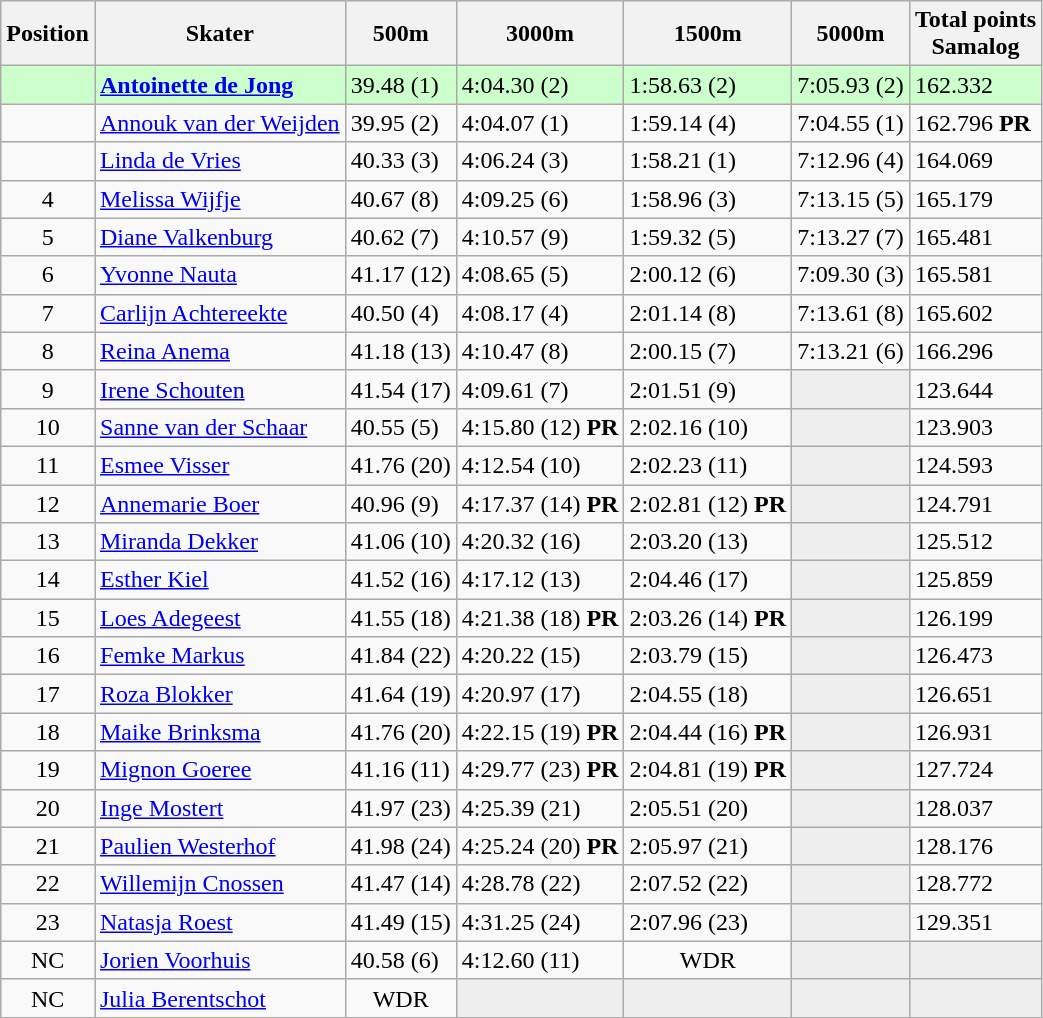<table class="wikitable">
<tr>
<th>Position</th>
<th>Skater</th>
<th>500m</th>
<th>3000m</th>
<th>1500m</th>
<th>5000m</th>
<th>Total points <br> Samalog</th>
</tr>
<tr bgcolor=ccffcc>
<td style="text-align:center"></td>
<td><strong><a href='#'>Antoinette de Jong</a></strong></td>
<td>39.48 (1)</td>
<td>4:04.30 (2)</td>
<td>1:58.63 (2)</td>
<td>7:05.93 (2)</td>
<td>162.332</td>
</tr>
<tr>
<td style="text-align:center"></td>
<td><a href='#'>Annouk van der Weijden</a></td>
<td>39.95 (2)</td>
<td>4:04.07 (1)</td>
<td>1:59.14 (4)</td>
<td>7:04.55 (1)</td>
<td>162.796 <strong>PR</strong></td>
</tr>
<tr>
<td style="text-align:center"></td>
<td><a href='#'>Linda de Vries</a></td>
<td>40.33 (3)</td>
<td>4:06.24 (3)</td>
<td>1:58.21 (1)</td>
<td>7:12.96 (4)</td>
<td>164.069</td>
</tr>
<tr>
<td style="text-align:center">4</td>
<td><a href='#'>Melissa Wijfje</a></td>
<td>40.67 (8)</td>
<td>4:09.25 (6)</td>
<td>1:58.96 (3)</td>
<td>7:13.15 (5)</td>
<td>165.179</td>
</tr>
<tr>
<td style="text-align:center">5</td>
<td><a href='#'>Diane Valkenburg</a></td>
<td>40.62 (7)</td>
<td>4:10.57 (9)</td>
<td>1:59.32 (5)</td>
<td>7:13.27 (7)</td>
<td>165.481</td>
</tr>
<tr>
<td style="text-align:center">6</td>
<td><a href='#'>Yvonne Nauta</a></td>
<td>41.17 (12)</td>
<td>4:08.65 (5)</td>
<td>2:00.12 (6)</td>
<td>7:09.30 (3)</td>
<td>165.581</td>
</tr>
<tr>
<td style="text-align:center">7</td>
<td><a href='#'>Carlijn Achtereekte</a></td>
<td>40.50 (4)</td>
<td>4:08.17 (4)</td>
<td>2:01.14 (8)</td>
<td>7:13.61 (8)</td>
<td>165.602</td>
</tr>
<tr>
<td style="text-align:center">8</td>
<td><a href='#'>Reina Anema</a></td>
<td>41.18 (13)</td>
<td>4:10.47 (8)</td>
<td>2:00.15 (7)</td>
<td>7:13.21 (6)</td>
<td>166.296</td>
</tr>
<tr>
<td style="text-align:center">9</td>
<td><a href='#'>Irene Schouten</a></td>
<td>41.54 (17)</td>
<td>4:09.61 (7)</td>
<td>2:01.51 (9)</td>
<td bgcolor=#EEEEEE></td>
<td>123.644</td>
</tr>
<tr>
<td style="text-align:center">10</td>
<td><a href='#'>Sanne van der Schaar</a></td>
<td>40.55 (5)</td>
<td>4:15.80 (12) <strong>PR</strong></td>
<td>2:02.16 (10)</td>
<td bgcolor=#EEEEEE></td>
<td>123.903</td>
</tr>
<tr>
<td style="text-align:center">11</td>
<td><a href='#'>Esmee Visser</a></td>
<td>41.76 (20)</td>
<td>4:12.54 (10)</td>
<td>2:02.23 (11)</td>
<td bgcolor=#EEEEEE></td>
<td>124.593</td>
</tr>
<tr>
<td style="text-align:center">12</td>
<td><a href='#'>Annemarie Boer</a></td>
<td>40.96 (9)</td>
<td>4:17.37 (14) <strong>PR</strong></td>
<td>2:02.81 (12) <strong>PR</strong></td>
<td bgcolor=#EEEEEE></td>
<td>124.791</td>
</tr>
<tr>
<td style="text-align:center">13</td>
<td><a href='#'>Miranda Dekker</a></td>
<td>41.06 (10)</td>
<td>4:20.32 (16)</td>
<td>2:03.20 (13)</td>
<td bgcolor=#EEEEEE></td>
<td>125.512</td>
</tr>
<tr>
<td style="text-align:center">14</td>
<td><a href='#'>Esther Kiel</a></td>
<td>41.52 (16)</td>
<td>4:17.12 (13)</td>
<td>2:04.46 (17)</td>
<td bgcolor=#EEEEEE></td>
<td>125.859</td>
</tr>
<tr>
<td style="text-align:center">15</td>
<td><a href='#'>Loes Adegeest</a></td>
<td>41.55 (18)</td>
<td>4:21.38 (18) <strong>PR</strong></td>
<td>2:03.26 (14) <strong>PR</strong></td>
<td bgcolor=#EEEEEE></td>
<td>126.199</td>
</tr>
<tr>
<td style="text-align:center">16</td>
<td><a href='#'>Femke Markus</a></td>
<td>41.84 (22)</td>
<td>4:20.22 (15)</td>
<td>2:03.79 (15)</td>
<td bgcolor=#EEEEEE></td>
<td>126.473</td>
</tr>
<tr>
<td style="text-align:center">17</td>
<td><a href='#'>Roza Blokker</a></td>
<td>41.64 (19)</td>
<td>4:20.97 (17)</td>
<td>2:04.55 (18)</td>
<td bgcolor=#EEEEEE></td>
<td>126.651</td>
</tr>
<tr>
<td style="text-align:center">18</td>
<td><a href='#'>Maike Brinksma</a></td>
<td>41.76 (20)</td>
<td>4:22.15 (19) <strong>PR</strong></td>
<td>2:04.44 (16) <strong>PR</strong></td>
<td bgcolor=#EEEEEE></td>
<td>126.931</td>
</tr>
<tr>
<td style="text-align:center">19</td>
<td><a href='#'>Mignon Goeree</a></td>
<td>41.16 (11)</td>
<td>4:29.77 (23) <strong>PR</strong></td>
<td>2:04.81 (19) <strong>PR</strong></td>
<td bgcolor=#EEEEEE></td>
<td>127.724</td>
</tr>
<tr>
<td style="text-align:center">20</td>
<td><a href='#'>Inge Mostert</a></td>
<td>41.97 (23)</td>
<td>4:25.39 (21)</td>
<td>2:05.51 (20)</td>
<td bgcolor=#EEEEEE></td>
<td>128.037</td>
</tr>
<tr>
<td style="text-align:center">21</td>
<td><a href='#'>Paulien Westerhof</a></td>
<td>41.98 (24)</td>
<td>4:25.24 (20) <strong>PR</strong></td>
<td>2:05.97 (21)</td>
<td bgcolor=#EEEEEE></td>
<td>128.176</td>
</tr>
<tr>
<td style="text-align:center">22</td>
<td><a href='#'>Willemijn Cnossen</a></td>
<td>41.47 (14)</td>
<td>4:28.78 (22)</td>
<td>2:07.52 (22)</td>
<td bgcolor=#EEEEEE></td>
<td>128.772</td>
</tr>
<tr>
<td style="text-align:center">23</td>
<td><a href='#'>Natasja Roest</a></td>
<td>41.49 (15)</td>
<td>4:31.25 (24)</td>
<td>2:07.96 (23)</td>
<td bgcolor=#EEEEEE></td>
<td>129.351</td>
</tr>
<tr>
<td style="text-align:center">NC</td>
<td><a href='#'>Jorien Voorhuis</a></td>
<td>40.58 (6)</td>
<td>4:12.60 (11)</td>
<td style="text-align:center">WDR</td>
<td bgcolor=#EEEEEE></td>
<td bgcolor=#EEEEEE></td>
</tr>
<tr>
<td style="text-align:center">NC</td>
<td><a href='#'>Julia Berentschot</a></td>
<td style="text-align:center">WDR</td>
<td bgcolor=#EEEEEE></td>
<td bgcolor=#EEEEEE></td>
<td bgcolor=#EEEEEE></td>
<td bgcolor=#EEEEEE></td>
</tr>
</table>
